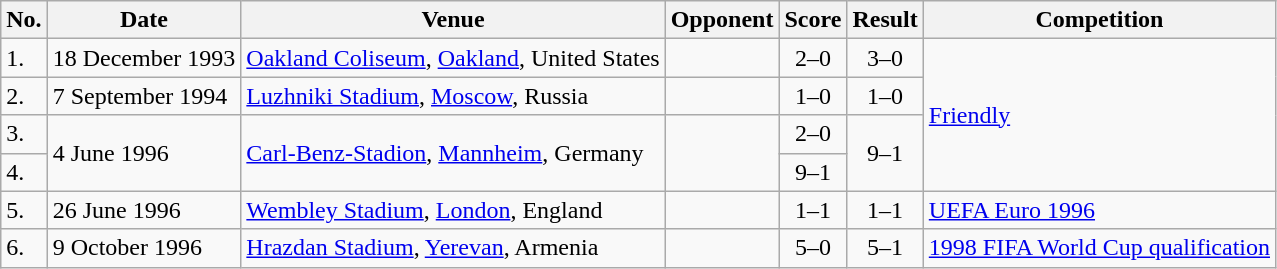<table class="wikitable">
<tr>
<th>No.</th>
<th>Date</th>
<th>Venue</th>
<th>Opponent</th>
<th>Score</th>
<th>Result</th>
<th>Competition</th>
</tr>
<tr>
<td>1.</td>
<td>18 December 1993</td>
<td><a href='#'>Oakland Coliseum</a>, <a href='#'>Oakland</a>, United States</td>
<td></td>
<td align=center>2–0</td>
<td align="center">3–0</td>
<td rowspan=4><a href='#'>Friendly</a></td>
</tr>
<tr>
<td>2.</td>
<td>7 September 1994</td>
<td><a href='#'>Luzhniki Stadium</a>, <a href='#'>Moscow</a>, Russia</td>
<td></td>
<td align=center>1–0</td>
<td align="center">1–0</td>
</tr>
<tr>
<td>3.</td>
<td rowspan=2>4 June 1996</td>
<td rowspan=2><a href='#'>Carl-Benz-Stadion</a>, <a href='#'>Mannheim</a>, Germany</td>
<td rowspan=2></td>
<td align=center>2–0</td>
<td align="center" rowspan=2>9–1</td>
</tr>
<tr>
<td>4.</td>
<td align=center>9–1</td>
</tr>
<tr>
<td>5.</td>
<td>26 June 1996</td>
<td><a href='#'>Wembley Stadium</a>, <a href='#'>London</a>, England</td>
<td></td>
<td align=center>1–1</td>
<td align="center">1–1</td>
<td><a href='#'>UEFA Euro 1996</a></td>
</tr>
<tr>
<td>6.</td>
<td>9 October 1996</td>
<td><a href='#'>Hrazdan Stadium</a>, <a href='#'>Yerevan</a>, Armenia</td>
<td></td>
<td align=center>5–0</td>
<td align="center">5–1</td>
<td><a href='#'>1998 FIFA World Cup qualification</a></td>
</tr>
</table>
